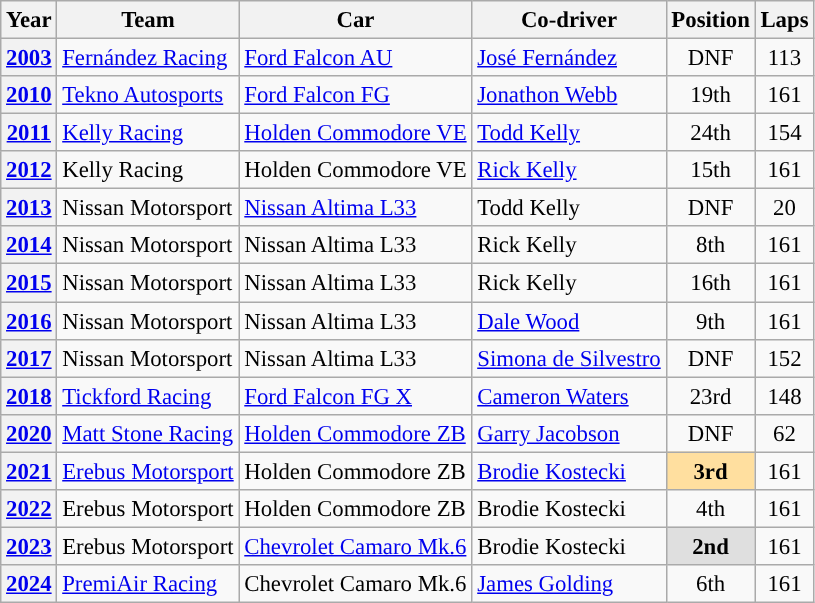<table class="wikitable" style="font-size: 95%;">
<tr>
<th>Year</th>
<th>Team</th>
<th>Car</th>
<th>Co-driver</th>
<th>Position</th>
<th>Laps</th>
</tr>
<tr>
<th><a href='#'>2003</a></th>
<td><a href='#'>Fernández Racing</a></td>
<td><a href='#'>Ford Falcon AU</a></td>
<td> <a href='#'>José Fernández</a></td>
<td align="center">DNF</td>
<td align="center">113</td>
</tr>
<tr>
<th><a href='#'>2010</a></th>
<td><a href='#'>Tekno Autosports</a></td>
<td><a href='#'>Ford Falcon FG</a></td>
<td> <a href='#'>Jonathon Webb</a></td>
<td align="center">19th</td>
<td align="center">161</td>
</tr>
<tr>
<th><a href='#'>2011</a></th>
<td><a href='#'>Kelly Racing</a></td>
<td><a href='#'>Holden Commodore VE</a></td>
<td> <a href='#'>Todd Kelly</a></td>
<td align="center">24th</td>
<td align="center">154</td>
</tr>
<tr>
<th><a href='#'>2012</a></th>
<td>Kelly Racing</td>
<td>Holden Commodore VE</td>
<td> <a href='#'>Rick Kelly</a></td>
<td align="center">15th</td>
<td align="center">161</td>
</tr>
<tr>
<th><a href='#'>2013</a></th>
<td>Nissan Motorsport</td>
<td><a href='#'>Nissan Altima L33</a></td>
<td> Todd Kelly</td>
<td align="center">DNF</td>
<td align="center">20</td>
</tr>
<tr>
<th><a href='#'>2014</a></th>
<td>Nissan Motorsport</td>
<td>Nissan Altima L33</td>
<td> Rick Kelly</td>
<td align="center">8th</td>
<td align="center">161</td>
</tr>
<tr>
<th><a href='#'>2015</a></th>
<td>Nissan Motorsport</td>
<td>Nissan Altima L33</td>
<td> Rick Kelly</td>
<td align="center">16th</td>
<td align="center">161</td>
</tr>
<tr>
<th><a href='#'>2016</a></th>
<td>Nissan Motorsport</td>
<td>Nissan Altima L33</td>
<td> <a href='#'>Dale Wood</a></td>
<td align="center">9th</td>
<td align="center">161</td>
</tr>
<tr>
<th><a href='#'>2017</a></th>
<td>Nissan Motorsport</td>
<td>Nissan Altima L33</td>
<td> <a href='#'>Simona de Silvestro</a></td>
<td align="center">DNF</td>
<td align="center">152</td>
</tr>
<tr>
<th><a href='#'>2018</a></th>
<td><a href='#'>Tickford Racing</a></td>
<td><a href='#'>Ford Falcon FG X</a></td>
<td> <a href='#'>Cameron Waters</a></td>
<td align="center">23rd</td>
<td align="center">148</td>
</tr>
<tr>
<th><a href='#'>2020</a></th>
<td><a href='#'>Matt Stone Racing</a></td>
<td><a href='#'>Holden Commodore ZB</a></td>
<td> <a href='#'>Garry Jacobson</a></td>
<td align="center">DNF</td>
<td align="center">62</td>
</tr>
<tr>
<th><a href='#'>2021</a></th>
<td><a href='#'>Erebus Motorsport</a></td>
<td>Holden Commodore ZB</td>
<td> <a href='#'>Brodie Kostecki</a></td>
<td align="center" style="background: #ffdf9f"><strong>3rd</strong></td>
<td align="center">161</td>
</tr>
<tr>
<th><a href='#'>2022</a></th>
<td>Erebus Motorsport</td>
<td>Holden Commodore ZB</td>
<td> Brodie Kostecki</td>
<td align="center">4th</td>
<td align="center">161</td>
</tr>
<tr>
<th><a href='#'>2023</a></th>
<td>Erebus Motorsport</td>
<td><a href='#'>Chevrolet Camaro Mk.6</a></td>
<td> Brodie Kostecki</td>
<td align="center"  style=background:#dfdfdf><strong>2nd</strong></td>
<td align="center">161</td>
</tr>
<tr>
<th><a href='#'>2024</a></th>
<td><a href='#'>PremiAir Racing</a></td>
<td>Chevrolet Camaro Mk.6</td>
<td> <a href='#'>James Golding</a></td>
<td align="center">6th</td>
<td align="center">161</td>
</tr>
</table>
